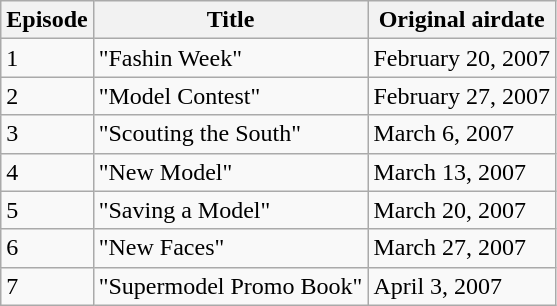<table class="wikitable">
<tr>
<th>Episode</th>
<th>Title</th>
<th>Original airdate</th>
</tr>
<tr>
<td>1</td>
<td>"Fashin Week"</td>
<td>February 20, 2007</td>
</tr>
<tr>
<td>2</td>
<td>"Model Contest"</td>
<td>February 27, 2007</td>
</tr>
<tr>
<td>3</td>
<td>"Scouting the South"</td>
<td>March 6, 2007</td>
</tr>
<tr>
<td>4</td>
<td>"New Model"</td>
<td>March 13, 2007</td>
</tr>
<tr>
<td>5</td>
<td>"Saving a Model"</td>
<td>March 20, 2007</td>
</tr>
<tr>
<td>6</td>
<td>"New Faces"</td>
<td>March 27, 2007</td>
</tr>
<tr>
<td>7</td>
<td>"Supermodel Promo Book"</td>
<td>April 3, 2007</td>
</tr>
</table>
